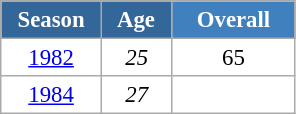<table class="wikitable" style="font-size:95%; text-align:center; border:grey solid 1px; border-collapse:collapse; background:#ffffff;">
<tr>
<th style="background-color:#369; color:white; width:60px;"> Season </th>
<th style="background-color:#369; color:white; width:40px;"> Age </th>
<th style="background-color:#4180be; color:white; width:75px;">Overall</th>
</tr>
<tr>
<td><a href='#'>1982</a></td>
<td><em>25</em></td>
<td>65</td>
</tr>
<tr>
<td><a href='#'>1984</a></td>
<td><em>27</em></td>
<td></td>
</tr>
</table>
